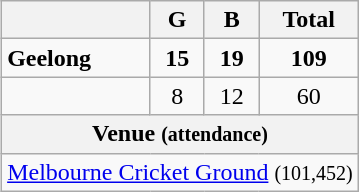<table class="wikitable" style="float:right; text-align:center; margin:1em;">
<tr>
<th></th>
<th>G</th>
<th>B</th>
<th>Total</th>
</tr>
<tr>
<td style="text-align:left"><strong>Geelong</strong></td>
<td><strong>15</strong></td>
<td><strong>19</strong></td>
<td><strong>109</strong></td>
</tr>
<tr>
<td style="text-align:left"></td>
<td>8</td>
<td>12</td>
<td>60</td>
</tr>
<tr>
<th colspan=4>Venue <small>(attendance)</small></th>
</tr>
<tr>
<td colspan=4><a href='#'>Melbourne Cricket Ground</a> <small>(101,452)</small></td>
</tr>
</table>
